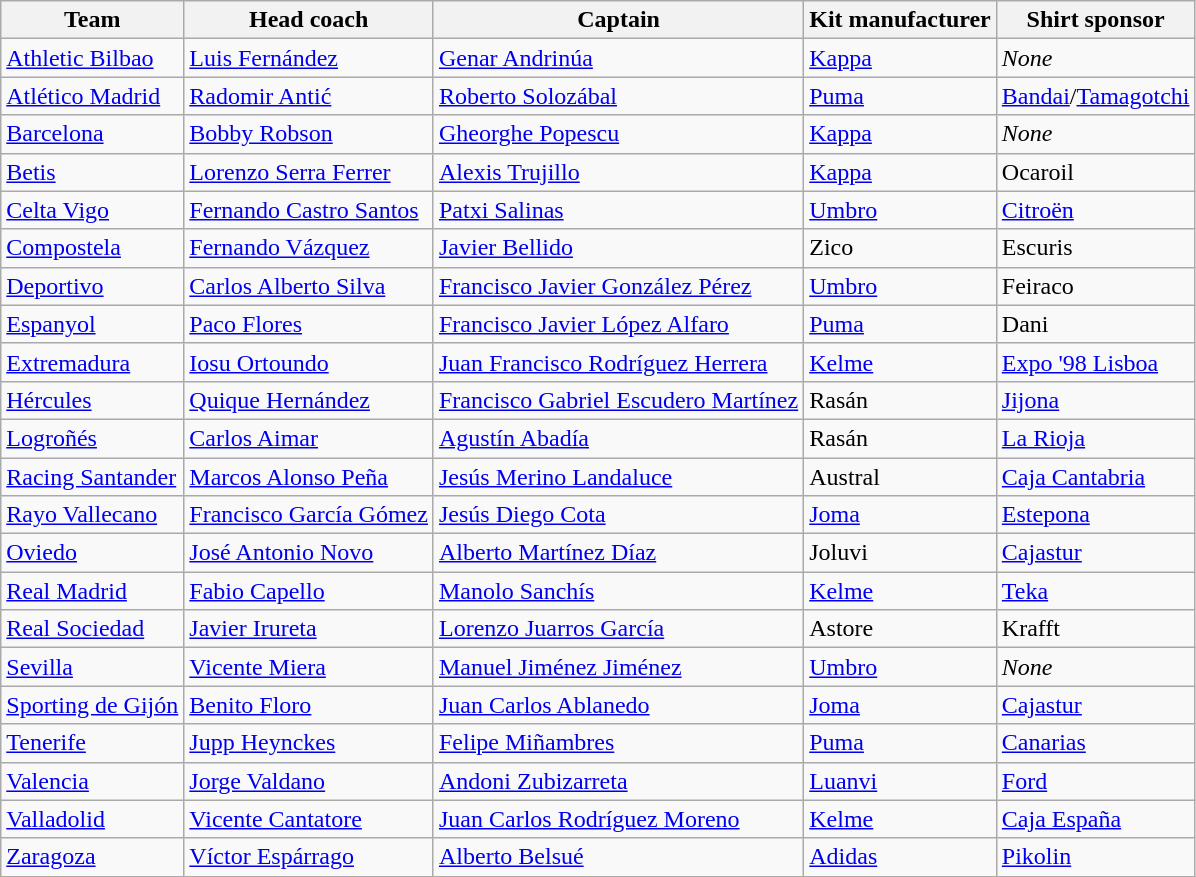<table class="wikitable sortable">
<tr>
<th>Team</th>
<th>Head coach</th>
<th>Captain</th>
<th>Kit manufacturer</th>
<th>Shirt sponsor</th>
</tr>
<tr>
<td><a href='#'>Athletic Bilbao</a></td>
<td> <a href='#'>Luis Fernández</a></td>
<td> <a href='#'>Genar Andrinúa</a></td>
<td><a href='#'>Kappa</a></td>
<td><em>None</em></td>
</tr>
<tr>
<td><a href='#'>Atlético Madrid</a></td>
<td> <a href='#'>Radomir Antić</a></td>
<td> <a href='#'>Roberto Solozábal</a></td>
<td><a href='#'>Puma</a></td>
<td><a href='#'>Bandai</a>/<a href='#'>Tamagotchi</a></td>
</tr>
<tr>
<td><a href='#'>Barcelona</a></td>
<td> <a href='#'>Bobby Robson</a></td>
<td> <a href='#'>Gheorghe Popescu</a></td>
<td><a href='#'>Kappa</a></td>
<td><em>None</em></td>
</tr>
<tr>
<td><a href='#'>Betis</a></td>
<td> <a href='#'>Lorenzo Serra Ferrer</a></td>
<td> <a href='#'>Alexis Trujillo</a></td>
<td><a href='#'>Kappa</a></td>
<td>Ocaroil</td>
</tr>
<tr>
<td><a href='#'>Celta Vigo</a></td>
<td> <a href='#'>Fernando Castro Santos</a></td>
<td> <a href='#'>Patxi Salinas</a></td>
<td><a href='#'>Umbro</a></td>
<td><a href='#'>Citroën</a></td>
</tr>
<tr>
<td><a href='#'>Compostela</a></td>
<td> <a href='#'>Fernando Vázquez</a></td>
<td>  <a href='#'>Javier Bellido</a></td>
<td>Zico</td>
<td>Escuris</td>
</tr>
<tr>
<td><a href='#'>Deportivo</a></td>
<td> <a href='#'>Carlos Alberto Silva</a></td>
<td> <a href='#'>Francisco Javier González Pérez</a></td>
<td><a href='#'>Umbro</a></td>
<td>Feiraco</td>
</tr>
<tr>
<td><a href='#'>Espanyol</a></td>
<td> <a href='#'>Paco Flores</a></td>
<td> <a href='#'>Francisco Javier López Alfaro</a></td>
<td><a href='#'>Puma</a></td>
<td>Dani</td>
</tr>
<tr>
<td><a href='#'>Extremadura</a></td>
<td> <a href='#'>Iosu Ortoundo</a></td>
<td> <a href='#'>Juan Francisco Rodríguez Herrera</a></td>
<td><a href='#'>Kelme</a></td>
<td><a href='#'>Expo '98 Lisboa</a></td>
</tr>
<tr>
<td><a href='#'>Hércules</a></td>
<td> <a href='#'>Quique Hernández</a></td>
<td> <a href='#'>Francisco Gabriel Escudero Martínez</a></td>
<td>Rasán</td>
<td><a href='#'>Jijona</a></td>
</tr>
<tr>
<td><a href='#'>Logroñés</a></td>
<td> <a href='#'>Carlos Aimar</a></td>
<td> <a href='#'>Agustín Abadía</a></td>
<td>Rasán</td>
<td><a href='#'>La Rioja</a></td>
</tr>
<tr>
<td><a href='#'>Racing Santander</a></td>
<td> <a href='#'>Marcos Alonso Peña</a></td>
<td> <a href='#'>Jesús Merino Landaluce</a></td>
<td>Austral</td>
<td><a href='#'>Caja Cantabria</a></td>
</tr>
<tr>
<td><a href='#'>Rayo Vallecano</a></td>
<td> <a href='#'>Francisco García Gómez</a></td>
<td> <a href='#'>Jesús Diego Cota</a></td>
<td><a href='#'>Joma</a></td>
<td><a href='#'>Estepona</a></td>
</tr>
<tr>
<td><a href='#'>Oviedo</a></td>
<td> <a href='#'>José Antonio Novo</a></td>
<td> <a href='#'>Alberto Martínez Díaz</a></td>
<td>Joluvi</td>
<td><a href='#'>Cajastur</a></td>
</tr>
<tr>
<td><a href='#'>Real Madrid</a></td>
<td> <a href='#'>Fabio Capello</a></td>
<td> <a href='#'>Manolo Sanchís</a></td>
<td><a href='#'>Kelme</a></td>
<td><a href='#'>Teka</a></td>
</tr>
<tr>
<td><a href='#'>Real Sociedad</a></td>
<td> <a href='#'>Javier Irureta</a></td>
<td> <a href='#'>Lorenzo Juarros García</a></td>
<td>Astore</td>
<td>Krafft</td>
</tr>
<tr>
<td><a href='#'>Sevilla</a></td>
<td> <a href='#'>Vicente Miera</a></td>
<td> <a href='#'>Manuel Jiménez Jiménez</a></td>
<td><a href='#'>Umbro</a></td>
<td><em>None</em></td>
</tr>
<tr>
<td><a href='#'>Sporting de Gijón</a></td>
<td> <a href='#'>Benito Floro</a></td>
<td> <a href='#'>Juan Carlos Ablanedo</a></td>
<td><a href='#'>Joma</a></td>
<td><a href='#'>Cajastur</a></td>
</tr>
<tr>
<td><a href='#'>Tenerife</a></td>
<td> <a href='#'>Jupp Heynckes</a></td>
<td> <a href='#'>Felipe Miñambres</a></td>
<td><a href='#'>Puma</a></td>
<td><a href='#'>Canarias</a></td>
</tr>
<tr>
<td><a href='#'>Valencia</a></td>
<td> <a href='#'>Jorge Valdano</a></td>
<td> <a href='#'>Andoni Zubizarreta</a></td>
<td><a href='#'>Luanvi</a></td>
<td><a href='#'>Ford</a></td>
</tr>
<tr>
<td><a href='#'>Valladolid</a></td>
<td> <a href='#'>Vicente Cantatore</a></td>
<td> <a href='#'>Juan Carlos Rodríguez Moreno</a></td>
<td><a href='#'>Kelme</a></td>
<td><a href='#'>Caja España</a></td>
</tr>
<tr>
<td><a href='#'>Zaragoza</a></td>
<td> <a href='#'>Víctor Espárrago</a></td>
<td> <a href='#'>Alberto Belsué</a></td>
<td><a href='#'>Adidas</a></td>
<td><a href='#'>Pikolin</a></td>
</tr>
</table>
